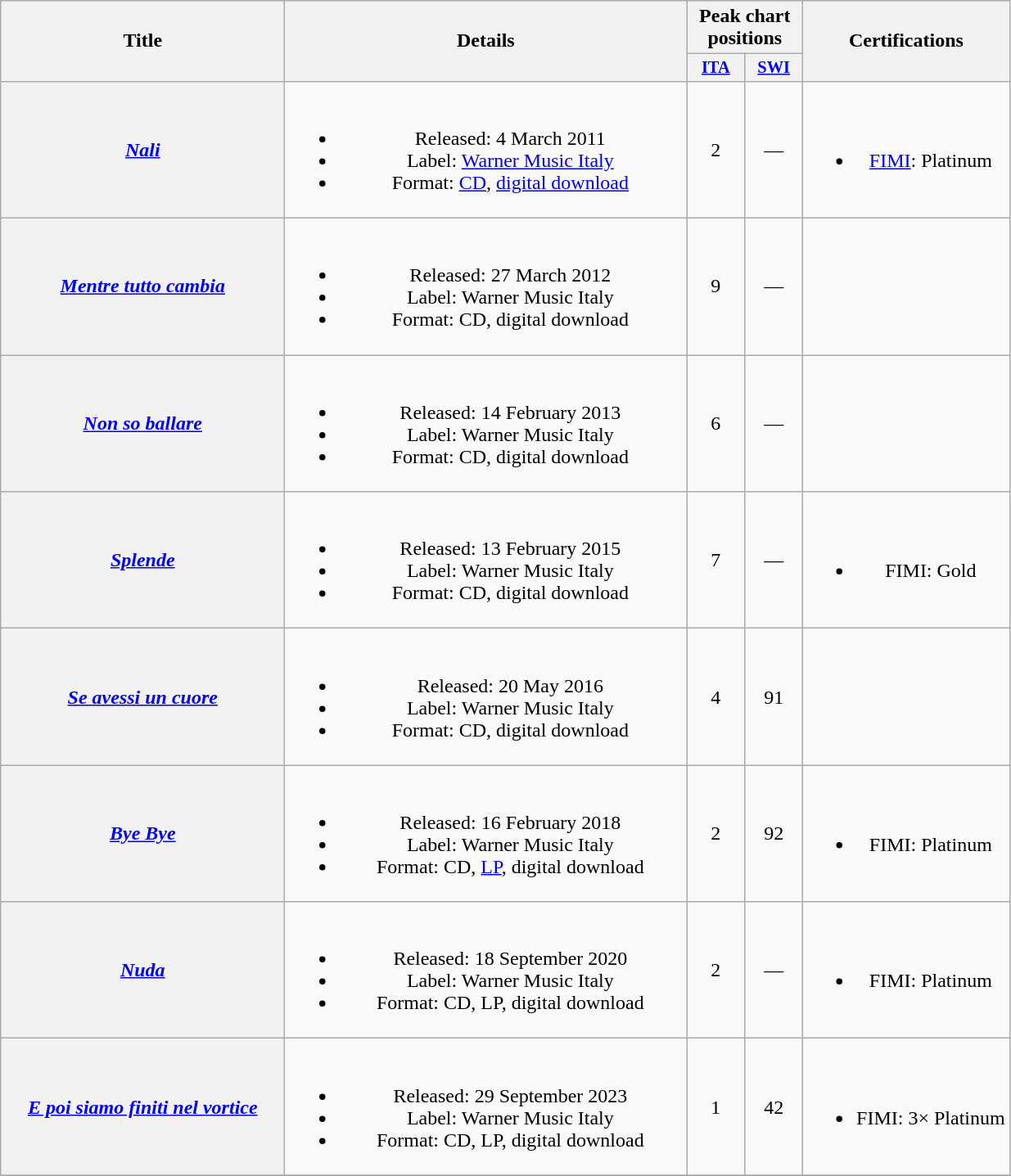<table class="wikitable plainrowheaders" style="text-align:center;">
<tr>
<th scope="col" rowspan="2" style="width:14em;">Title</th>
<th scope="col" rowspan="2" style="width:20em;">Details</th>
<th scope="col" colspan="2">Peak chart positions</th>
<th scope="col" rowspan="2">Certifications</th>
</tr>
<tr>
<th scope="col" style="width:3em;font-size:85%;"><a href='#'>ITA</a><br></th>
<th scope="col" style="width:3em;font-size:85%;"><a href='#'>SWI</a><br></th>
</tr>
<tr>
<th scope="row"><em><a href='#'>Nali</a></em></th>
<td><br><ul><li>Released: 4 March 2011</li><li>Label: <a href='#'>Warner Music Italy</a></li><li>Format: <a href='#'>CD</a>, <a href='#'>digital download</a></li></ul></td>
<td>2</td>
<td>—</td>
<td><br><ul><li><a href='#'>FIMI</a>: Platinum</li></ul></td>
</tr>
<tr>
<th scope="row"><em><a href='#'>Mentre tutto cambia</a></em></th>
<td><br><ul><li>Released: 27 March 2012</li><li>Label: Warner Music Italy</li><li>Format: CD, digital download</li></ul></td>
<td>9</td>
<td>—</td>
<td></td>
</tr>
<tr>
<th scope="row"><em><a href='#'>Non so ballare</a></em></th>
<td><br><ul><li>Released: 14 February 2013</li><li>Label: Warner Music Italy</li><li>Format: CD, digital download</li></ul></td>
<td>6</td>
<td>—</td>
<td></td>
</tr>
<tr>
<th scope="row"><em><a href='#'>Splende</a></em></th>
<td><br><ul><li>Released: 13 February 2015</li><li>Label: Warner Music Italy</li><li>Format: CD, digital download</li></ul></td>
<td>7</td>
<td>—</td>
<td><br><ul><li>FIMI: Gold</li></ul></td>
</tr>
<tr>
<th scope="row"><em><a href='#'>Se avessi un cuore</a></em></th>
<td><br><ul><li>Released: 20 May 2016</li><li>Label: Warner Music Italy</li><li>Format: CD, digital download</li></ul></td>
<td>4</td>
<td>91</td>
<td></td>
</tr>
<tr>
<th scope="row"><em><a href='#'>Bye Bye</a></em></th>
<td><br><ul><li>Released: 16 February 2018</li><li>Label: Warner Music Italy</li><li>Format: CD, <a href='#'>LP</a>, digital download</li></ul></td>
<td>2</td>
<td>92</td>
<td><br><ul><li>FIMI: Platinum</li></ul></td>
</tr>
<tr>
<th scope="row"><em><a href='#'>Nuda</a></em></th>
<td><br><ul><li>Released: 18 September 2020</li><li>Label: Warner Music Italy</li><li>Format: CD, LP, digital download</li></ul></td>
<td>2</td>
<td>—</td>
<td><br><ul><li>FIMI: Platinum</li></ul></td>
</tr>
<tr>
<th scope="row"><em><a href='#'>E poi siamo finiti nel vortice</a></em></th>
<td><br><ul><li>Released: 29 September 2023</li><li>Label: Warner Music Italy</li><li>Format: CD, LP, digital download</li></ul></td>
<td>1</td>
<td>42</td>
<td><br><ul><li>FIMI: 3× Platinum</li></ul></td>
</tr>
<tr>
</tr>
</table>
